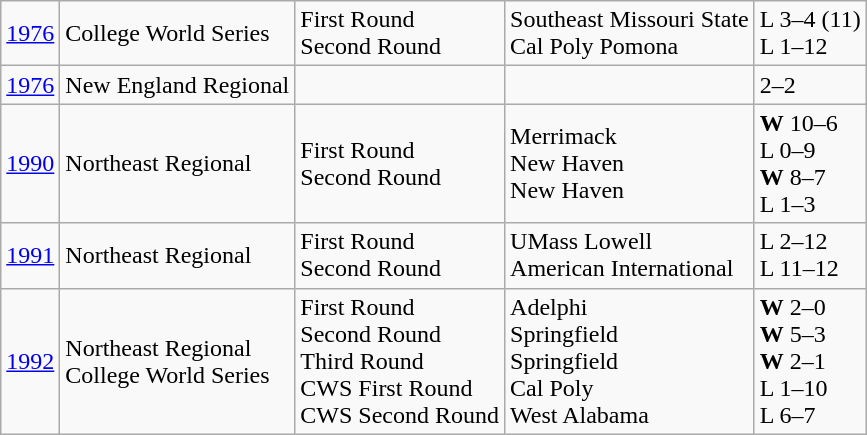<table class="wikitable">
<tr>
<td><a href='#'>1976</a></td>
<td>College World Series</td>
<td>First Round<br>Second Round</td>
<td>Southeast Missouri State<br>Cal Poly Pomona</td>
<td>L 3–4 (11)<br>L 1–12</td>
</tr>
<tr>
<td><a href='#'>1976</a></td>
<td>New England Regional</td>
<td></td>
<td></td>
<td>2–2</td>
</tr>
<tr>
<td><a href='#'>1990</a></td>
<td>Northeast Regional</td>
<td>First Round<br>Second Round</td>
<td>Merrimack<br>New Haven<br>New Haven</td>
<td><strong>W</strong> 10–6<br>L 0–9<br><strong>W</strong> 8–7<br>L 1–3</td>
</tr>
<tr>
<td><a href='#'>1991</a></td>
<td>Northeast Regional</td>
<td>First Round<br>Second Round</td>
<td>UMass Lowell<br>American International</td>
<td>L 2–12<br>L 11–12</td>
</tr>
<tr>
<td><a href='#'>1992</a></td>
<td>Northeast Regional<br>College World Series</td>
<td>First Round<br>Second Round<br>Third Round<br>CWS First Round<br>CWS Second Round</td>
<td>Adelphi<br>Springfield<br>Springfield<br>Cal Poly<br>West Alabama</td>
<td><strong>W</strong> 2–0<br><strong>W</strong> 5–3<br><strong>W</strong> 2–1<br>L 1–10<br>L 6–7</td>
</tr>
</table>
